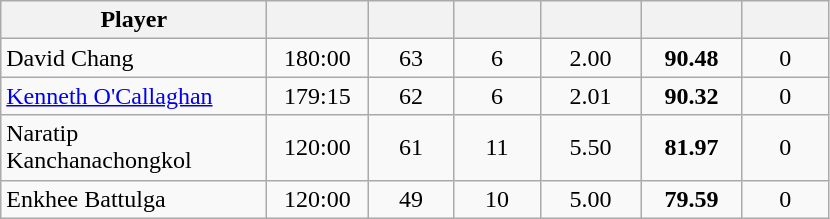<table class="wikitable sortable" style="text-align:center;">
<tr>
<th width="170px">Player</th>
<th width="60px"></th>
<th width="50px"></th>
<th width="50px"></th>
<th width="60px"></th>
<th width="60px"></th>
<th width="50px"></th>
</tr>
<tr>
<td style="text-align:left;"> David Chang</td>
<td>180:00</td>
<td>63</td>
<td>6</td>
<td>2.00</td>
<td><strong>90.48</strong></td>
<td>0</td>
</tr>
<tr>
<td style="text-align:left;"> <a href='#'>Kenneth O'Callaghan</a></td>
<td>179:15</td>
<td>62</td>
<td>6</td>
<td>2.01</td>
<td><strong>90.32</strong></td>
<td>0</td>
</tr>
<tr>
<td style="text-align:left;"> Naratip Kanchanachongkol</td>
<td>120:00</td>
<td>61</td>
<td>11</td>
<td>5.50</td>
<td><strong>81.97</strong></td>
<td>0</td>
</tr>
<tr>
<td style="text-align:left;"> Enkhee Battulga</td>
<td>120:00</td>
<td>49</td>
<td>10</td>
<td>5.00</td>
<td><strong>79.59</strong></td>
<td>0</td>
</tr>
</table>
